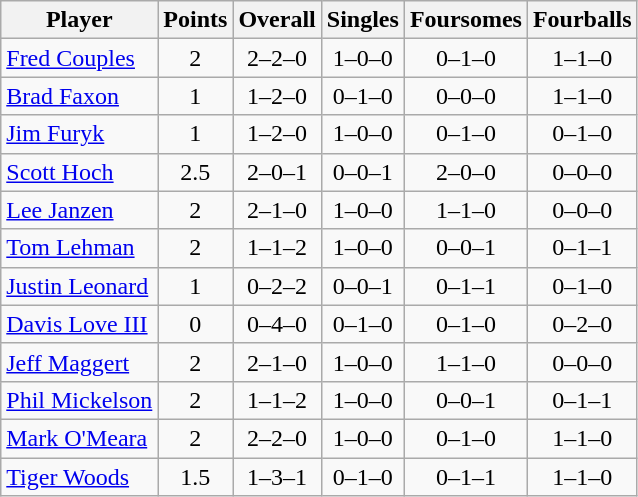<table class="wikitable sortable" style="text-align:center">
<tr>
<th>Player</th>
<th>Points</th>
<th>Overall</th>
<th>Singles</th>
<th>Foursomes</th>
<th>Fourballs</th>
</tr>
<tr>
<td align=left><a href='#'>Fred Couples</a></td>
<td>2</td>
<td>2–2–0</td>
<td>1–0–0</td>
<td>0–1–0</td>
<td>1–1–0</td>
</tr>
<tr>
<td align=left><a href='#'>Brad Faxon</a></td>
<td>1</td>
<td>1–2–0</td>
<td>0–1–0</td>
<td>0–0–0</td>
<td>1–1–0</td>
</tr>
<tr>
<td align=left><a href='#'>Jim Furyk</a></td>
<td>1</td>
<td>1–2–0</td>
<td>1–0–0</td>
<td>0–1–0</td>
<td>0–1–0</td>
</tr>
<tr>
<td align=left><a href='#'>Scott Hoch</a></td>
<td>2.5</td>
<td>2–0–1</td>
<td>0–0–1</td>
<td>2–0–0</td>
<td>0–0–0</td>
</tr>
<tr>
<td align=left><a href='#'>Lee Janzen</a></td>
<td>2</td>
<td>2–1–0</td>
<td>1–0–0</td>
<td>1–1–0</td>
<td>0–0–0</td>
</tr>
<tr>
<td align=left><a href='#'>Tom Lehman</a></td>
<td>2</td>
<td>1–1–2</td>
<td>1–0–0</td>
<td>0–0–1</td>
<td>0–1–1</td>
</tr>
<tr>
<td align=left><a href='#'>Justin Leonard</a></td>
<td>1</td>
<td>0–2–2</td>
<td>0–0–1</td>
<td>0–1–1</td>
<td>0–1–0</td>
</tr>
<tr>
<td align=left><a href='#'>Davis Love III</a></td>
<td>0</td>
<td>0–4–0</td>
<td>0–1–0</td>
<td>0–1–0</td>
<td>0–2–0</td>
</tr>
<tr>
<td align=left><a href='#'>Jeff Maggert</a></td>
<td>2</td>
<td>2–1–0</td>
<td>1–0–0</td>
<td>1–1–0</td>
<td>0–0–0</td>
</tr>
<tr>
<td align=left><a href='#'>Phil Mickelson</a></td>
<td>2</td>
<td>1–1–2</td>
<td>1–0–0</td>
<td>0–0–1</td>
<td>0–1–1</td>
</tr>
<tr>
<td align=left><a href='#'>Mark O'Meara</a></td>
<td>2</td>
<td>2–2–0</td>
<td>1–0–0</td>
<td>0–1–0</td>
<td>1–1–0</td>
</tr>
<tr>
<td align=left><a href='#'>Tiger Woods</a></td>
<td>1.5</td>
<td>1–3–1</td>
<td>0–1–0</td>
<td>0–1–1</td>
<td>1–1–0</td>
</tr>
</table>
